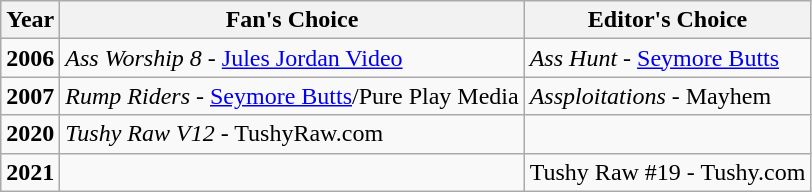<table class="wikitable">
<tr>
<th>Year</th>
<th>Fan's Choice</th>
<th>Editor's Choice</th>
</tr>
<tr>
<td><strong>2006</strong></td>
<td><em>Ass Worship 8</em> - <a href='#'>Jules Jordan Video</a></td>
<td><em>Ass Hunt</em> - <a href='#'>Seymore Butts</a></td>
</tr>
<tr>
<td><strong>2007</strong></td>
<td><em>Rump Riders</em> - <a href='#'>Seymore Butts</a>/Pure Play Media</td>
<td><em>Assploitations</em> - Mayhem</td>
</tr>
<tr>
<td><strong>2020</strong></td>
<td><em>Tushy Raw V12</em> - TushyRaw.com</td>
<td></td>
</tr>
<tr>
<td><strong>2021</strong></td>
<td></td>
<td>Tushy Raw #19 - Tushy.com</td>
</tr>
</table>
